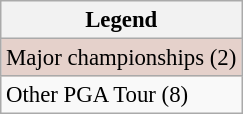<table class="wikitable" style="font-size:95%;">
<tr>
<th>Legend</th>
</tr>
<tr style="background:#e5d1cb;">
<td>Major championships (2)</td>
</tr>
<tr>
<td>Other PGA Tour (8)</td>
</tr>
</table>
